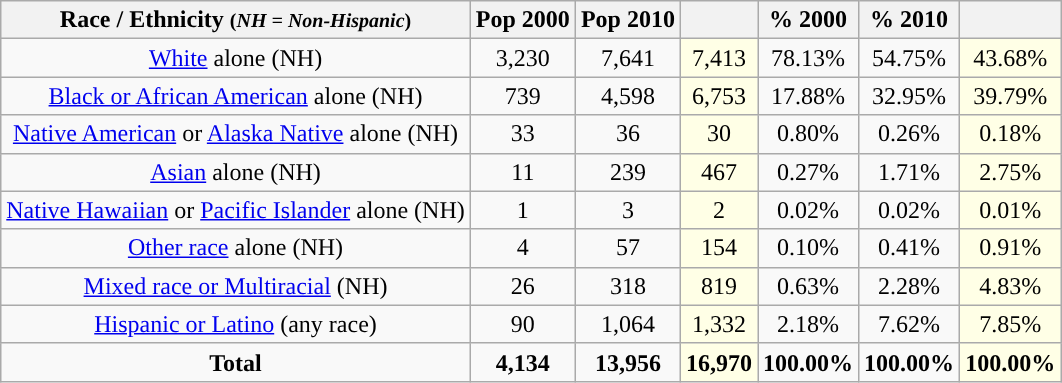<table class="wikitable" style="text-align:center;">
<tr>
<th>Race / Ethnicity <small>(<em>NH = Non-Hispanic</em>)</small></th>
<th>Pop 2000</th>
<th>Pop 2010</th>
<th></th>
<th>% 2000</th>
<th>% 2010</th>
<th></th>
</tr>
<tr>
<td><a href='#'>White</a> alone (NH)</td>
<td>3,230</td>
<td>7,641</td>
<td style='background: #ffffe6;'>7,413</td>
<td>78.13%</td>
<td>54.75%</td>
<td style='background: #ffffe6;'>43.68%</td>
</tr>
<tr>
<td><a href='#'>Black or African American</a> alone (NH)</td>
<td>739</td>
<td>4,598</td>
<td style='background: #ffffe6;'>6,753</td>
<td>17.88%</td>
<td>32.95%</td>
<td style='background: #ffffe6;'>39.79%</td>
</tr>
<tr>
<td><a href='#'>Native American</a> or <a href='#'>Alaska Native</a> alone (NH)</td>
<td>33</td>
<td>36</td>
<td style='background: #ffffe6;'>30</td>
<td>0.80%</td>
<td>0.26%</td>
<td style='background: #ffffe6;'>0.18%</td>
</tr>
<tr>
<td><a href='#'>Asian</a> alone (NH)</td>
<td>11</td>
<td>239</td>
<td style='background: #ffffe6;'>467</td>
<td>0.27%</td>
<td>1.71%</td>
<td style='background: #ffffe6;'>2.75%</td>
</tr>
<tr>
<td><a href='#'>Native Hawaiian</a> or <a href='#'>Pacific Islander</a> alone (NH)</td>
<td>1</td>
<td>3</td>
<td style='background: #ffffe6;'>2</td>
<td>0.02%</td>
<td>0.02%</td>
<td style='background: #ffffe6;'>0.01%</td>
</tr>
<tr>
<td><a href='#'>Other race</a> alone (NH)</td>
<td>4</td>
<td>57</td>
<td style='background: #ffffe6;'>154</td>
<td>0.10%</td>
<td>0.41%</td>
<td style='background: #ffffe6;'>0.91%</td>
</tr>
<tr>
<td><a href='#'>Mixed race or Multiracial</a> (NH)</td>
<td>26</td>
<td>318</td>
<td style='background: #ffffe6;'>819</td>
<td>0.63%</td>
<td>2.28%</td>
<td style='background: #ffffe6;'>4.83%</td>
</tr>
<tr>
<td><a href='#'>Hispanic or Latino</a> (any race)</td>
<td>90</td>
<td>1,064</td>
<td style='background: #ffffe6;'>1,332</td>
<td>2.18%</td>
<td>7.62%</td>
<td style='background: #ffffe6;'>7.85%</td>
</tr>
<tr>
<td><strong>Total</strong></td>
<td><strong>4,134</strong></td>
<td><strong>13,956</strong></td>
<td style='background: #ffffe6;'><strong>16,970</strong></td>
<td><strong>100.00%</strong></td>
<td><strong>100.00%</strong></td>
<td style='background: #ffffe6;'><strong>100.00%</strong></td>
</tr>
</table>
